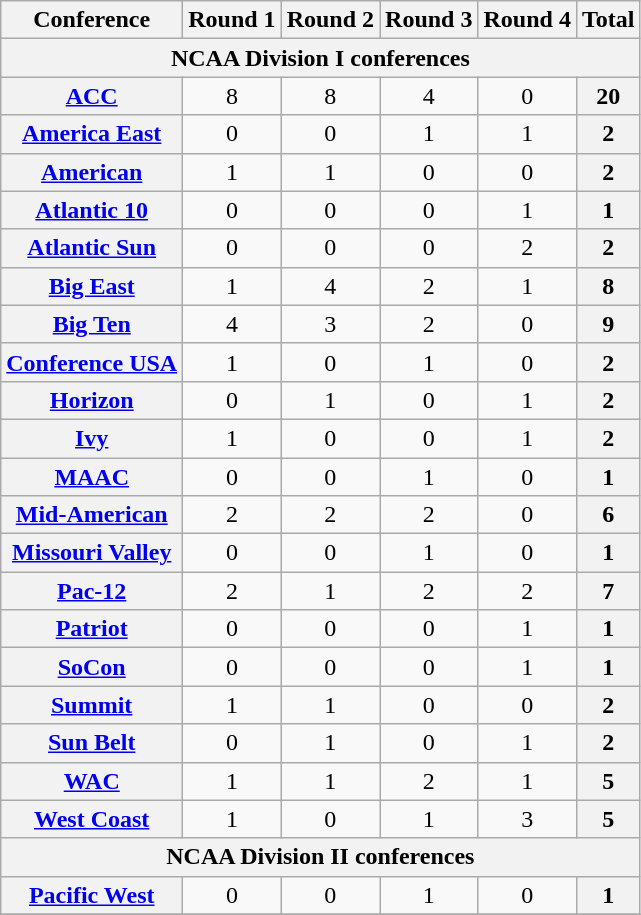<table class="wikitable sortable" style="text-align:center">
<tr>
<th>Conference</th>
<th>Round 1</th>
<th>Round 2</th>
<th>Round 3</th>
<th>Round 4</th>
<th>Total</th>
</tr>
<tr>
<th colspan=6>NCAA Division I conferences</th>
</tr>
<tr>
<th><a href='#'>ACC</a></th>
<td>8</td>
<td>8</td>
<td>4</td>
<td>0</td>
<th>20</th>
</tr>
<tr>
<th><a href='#'>America East</a></th>
<td>0</td>
<td>0</td>
<td>1</td>
<td>1</td>
<th>2</th>
</tr>
<tr>
<th><a href='#'>American</a></th>
<td>1</td>
<td>1</td>
<td>0</td>
<td>0</td>
<th>2</th>
</tr>
<tr>
<th><a href='#'>Atlantic 10</a></th>
<td>0</td>
<td>0</td>
<td>0</td>
<td>1</td>
<th>1</th>
</tr>
<tr>
<th><a href='#'>Atlantic Sun</a></th>
<td>0</td>
<td>0</td>
<td>0</td>
<td>2</td>
<th>2</th>
</tr>
<tr>
<th><a href='#'>Big East</a></th>
<td>1</td>
<td>4</td>
<td>2</td>
<td>1</td>
<th>8</th>
</tr>
<tr>
<th><a href='#'>Big Ten</a></th>
<td>4</td>
<td>3</td>
<td>2</td>
<td>0</td>
<th>9</th>
</tr>
<tr>
<th><a href='#'>Conference USA</a></th>
<td>1</td>
<td>0</td>
<td>1</td>
<td>0</td>
<th>2</th>
</tr>
<tr>
<th><a href='#'>Horizon</a></th>
<td>0</td>
<td>1</td>
<td>0</td>
<td>1</td>
<th>2</th>
</tr>
<tr>
<th><a href='#'>Ivy</a></th>
<td>1</td>
<td>0</td>
<td>0</td>
<td>1</td>
<th>2</th>
</tr>
<tr>
<th><a href='#'>MAAC</a></th>
<td>0</td>
<td>0</td>
<td>1</td>
<td>0</td>
<th>1</th>
</tr>
<tr>
<th><a href='#'>Mid-American</a></th>
<td>2</td>
<td>2</td>
<td>2</td>
<td>0</td>
<th>6</th>
</tr>
<tr>
<th><a href='#'>Missouri Valley</a></th>
<td>0</td>
<td>0</td>
<td>1</td>
<td>0</td>
<th>1</th>
</tr>
<tr>
<th><a href='#'>Pac-12</a></th>
<td>2</td>
<td>1</td>
<td>2</td>
<td>2</td>
<th>7</th>
</tr>
<tr>
<th><a href='#'>Patriot</a></th>
<td>0</td>
<td>0</td>
<td>0</td>
<td>1</td>
<th>1</th>
</tr>
<tr>
<th><a href='#'>SoCon</a></th>
<td>0</td>
<td>0</td>
<td>0</td>
<td>1</td>
<th>1</th>
</tr>
<tr>
<th><a href='#'>Summit</a></th>
<td>1</td>
<td>1</td>
<td>0</td>
<td>0</td>
<th>2</th>
</tr>
<tr>
<th><a href='#'>Sun Belt</a></th>
<td>0</td>
<td>1</td>
<td>0</td>
<td>1</td>
<th>2</th>
</tr>
<tr>
<th><a href='#'>WAC</a></th>
<td>1</td>
<td>1</td>
<td>2</td>
<td>1</td>
<th>5</th>
</tr>
<tr>
<th><a href='#'>West Coast</a></th>
<td>1</td>
<td>0</td>
<td>1</td>
<td>3</td>
<th>5</th>
</tr>
<tr>
<th colspan=6>NCAA Division II conferences</th>
</tr>
<tr>
<th><a href='#'>Pacific West</a></th>
<td>0</td>
<td>0</td>
<td>1</td>
<td>0</td>
<th>1</th>
</tr>
<tr>
</tr>
</table>
